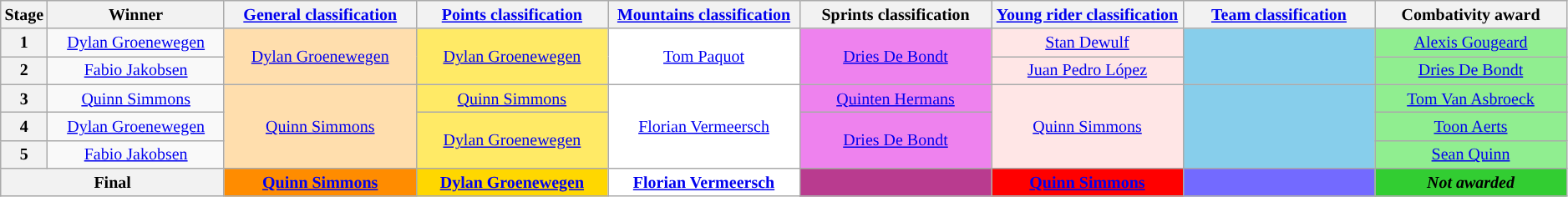<table class="wikitable" style="text-align: center; font-size:smaller;">
<tr style="background:#efefef;">
<th scope="col" style="width:1%;">Stage</th>
<th scope="col" style="width:11.5%;">Winner</th>
<th scope="col" style="width:12.5%;"><a href='#'>General classification</a><br></th>
<th scope="col" style="width:12.5%;"><a href='#'>Points classification</a><br></th>
<th scope="col" style="width:12.5%;"><a href='#'>Mountains classification</a><br></th>
<th scope="col" style="width:12.5%;">Sprints classification<br></th>
<th scope="col" style="width:12.5%;"><a href='#'>Young rider classification</a><br></th>
<th scope="col" style="width:12.5%;"><a href='#'>Team classification</a></th>
<th scope="col" style="width:12.5%;">Combativity award</th>
</tr>
<tr>
<th>1</th>
<td><a href='#'>Dylan Groenewegen</a></td>
<td style="background:navajowhite;" rowspan="2"><a href='#'>Dylan Groenewegen</a></td>
<td style="background:#FFEA66;" rowspan="2"><a href='#'>Dylan Groenewegen</a></td>
<td style="background:white;" rowspan="2"><a href='#'>Tom Paquot</a></td>
<td style="background:violet;" rowspan="2"><a href='#'>Dries De Bondt</a></td>
<td style="background:#FFE6E6;"><a href='#'>Stan Dewulf</a></td>
<td style="background:skyblue;" rowspan="2"></td>
<td style="background:lightgreen;"><a href='#'>Alexis Gougeard</a></td>
</tr>
<tr>
<th>2</th>
<td><a href='#'>Fabio Jakobsen</a></td>
<td style="background:#FFE6E6;"><a href='#'>Juan Pedro López</a></td>
<td style="background:lightgreen;"><a href='#'>Dries De Bondt</a></td>
</tr>
<tr>
<th>3</th>
<td><a href='#'>Quinn Simmons</a></td>
<td style="background:navajowhite;" rowspan="3"><a href='#'>Quinn Simmons</a></td>
<td style="background:#FFEA66;"><a href='#'>Quinn Simmons</a></td>
<td style="background:white;" rowspan="3"><a href='#'>Florian Vermeersch</a></td>
<td style="background:violet;"><a href='#'>Quinten Hermans</a></td>
<td style="background:#FFE6E6;" rowspan="3"><a href='#'>Quinn Simmons</a></td>
<td style="background:skyblue;" rowspan="3"></td>
<td style="background:lightgreen;"><a href='#'>Tom Van Asbroeck</a></td>
</tr>
<tr>
<th>4</th>
<td><a href='#'>Dylan Groenewegen</a></td>
<td style="background:#FFEA66;" rowspan="2"><a href='#'>Dylan Groenewegen</a></td>
<td style="background:violet;" rowspan="2"><a href='#'>Dries De Bondt</a></td>
<td style="background:lightgreen;"><a href='#'>Toon Aerts</a></td>
</tr>
<tr>
<th>5</th>
<td><a href='#'>Fabio Jakobsen</a></td>
<td style="background:lightgreen;"><a href='#'>Sean Quinn</a></td>
</tr>
<tr>
<th colspan="2">Final</th>
<th style="background:#FF8C00;"><a href='#'>Quinn Simmons</a></th>
<th style="background:gold;"><a href='#'>Dylan Groenewegen</a></th>
<th style="background:white;"><a href='#'>Florian Vermeersch</a></th>
<th style="background:#B93B8F;"></th>
<th style="background:#f00;"><a href='#'>Quinn Simmons</a></th>
<th style="background:#736aff;"></th>
<th style="background:limegreen;"><em>Not awarded</em></th>
</tr>
</table>
